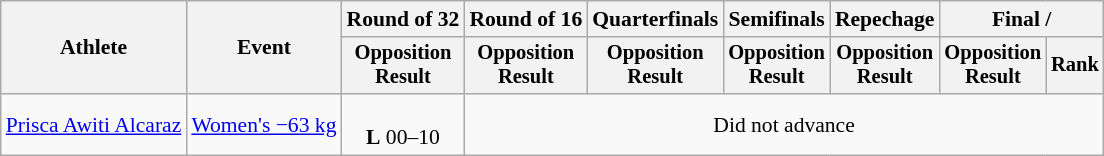<table class="wikitable" style="font-size:90%">
<tr>
<th rowspan="2">Athlete</th>
<th rowspan="2">Event</th>
<th>Round of 32</th>
<th>Round of 16</th>
<th>Quarterfinals</th>
<th>Semifinals</th>
<th>Repechage</th>
<th colspan=2>Final / </th>
</tr>
<tr style="font-size:95%">
<th>Opposition<br>Result</th>
<th>Opposition<br>Result</th>
<th>Opposition<br>Result</th>
<th>Opposition<br>Result</th>
<th>Opposition<br>Result</th>
<th>Opposition<br>Result</th>
<th>Rank</th>
</tr>
<tr align=center>
<td align=left><a href='#'>Prisca Awiti Alcaraz</a></td>
<td align=left><a href='#'>Women's −63 kg</a></td>
<td><br><strong>L</strong> 00–10</td>
<td colspan=6>Did not advance</td>
</tr>
</table>
